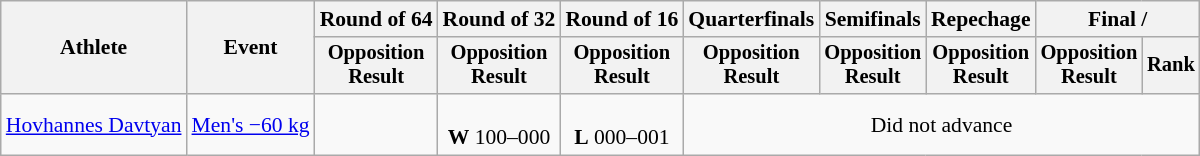<table class="wikitable" style="font-size:90%">
<tr>
<th rowspan="2">Athlete</th>
<th rowspan="2">Event</th>
<th>Round of 64</th>
<th>Round of 32</th>
<th>Round of 16</th>
<th>Quarterfinals</th>
<th>Semifinals</th>
<th>Repechage</th>
<th colspan=2>Final / </th>
</tr>
<tr style="font-size:95%">
<th>Opposition<br>Result</th>
<th>Opposition<br>Result</th>
<th>Opposition<br>Result</th>
<th>Opposition<br>Result</th>
<th>Opposition<br>Result</th>
<th>Opposition<br>Result</th>
<th>Opposition<br>Result</th>
<th>Rank</th>
</tr>
<tr align=center>
<td align=left><a href='#'>Hovhannes Davtyan</a></td>
<td align=left><a href='#'>Men's −60 kg</a></td>
<td></td>
<td><br><strong>W</strong> 100–000</td>
<td><br><strong>L</strong> 000–001</td>
<td colspan=5>Did not advance</td>
</tr>
</table>
